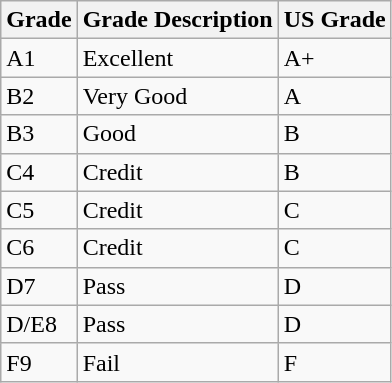<table class="wikitable">
<tr>
<th>Grade</th>
<th>Grade Description</th>
<th>US Grade</th>
</tr>
<tr>
<td>A1</td>
<td>Excellent</td>
<td>A+</td>
</tr>
<tr>
<td>B2</td>
<td>Very Good</td>
<td>A</td>
</tr>
<tr>
<td>B3</td>
<td>Good</td>
<td>B</td>
</tr>
<tr>
<td>C4</td>
<td>Credit</td>
<td>B</td>
</tr>
<tr>
<td>C5</td>
<td>Credit</td>
<td>C</td>
</tr>
<tr>
<td>C6</td>
<td>Credit</td>
<td>C</td>
</tr>
<tr>
<td>D7</td>
<td>Pass</td>
<td>D</td>
</tr>
<tr>
<td>D/E8</td>
<td>Pass</td>
<td>D</td>
</tr>
<tr>
<td>F9</td>
<td>Fail</td>
<td>F</td>
</tr>
</table>
